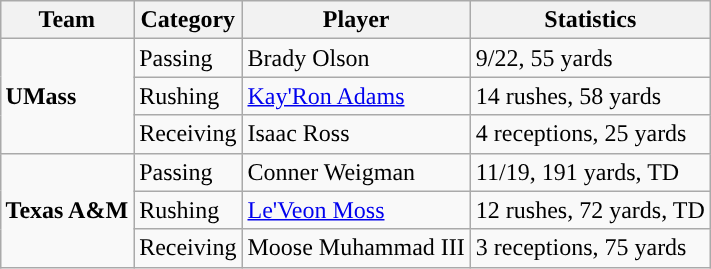<table class="wikitable" style="float: right;">
<tr>
<th>Team</th>
<th>Category</th>
<th>Player</th>
<th>Statistics</th>
</tr>
<tr>
<td rowspan=3><strong>UMass</strong></td>
<td>Passing</td>
<td>Brady Olson</td>
<td>9/22, 55 yards</td>
</tr>
<tr>
<td>Rushing</td>
<td><a href='#'>Kay'Ron Adams</a></td>
<td>14 rushes, 58 yards</td>
</tr>
<tr>
<td>Receiving</td>
<td>Isaac Ross</td>
<td>4 receptions, 25 yards</td>
</tr>
<tr>
<td rowspan=3><strong>Texas A&M</strong></td>
<td>Passing</td>
<td>Conner Weigman</td>
<td>11/19, 191 yards, TD</td>
</tr>
<tr>
<td>Rushing</td>
<td><a href='#'>Le'Veon Moss</a></td>
<td>12 rushes, 72 yards, TD</td>
</tr>
<tr>
<td>Receiving</td>
<td>Moose Muhammad III</td>
<td>3 receptions, 75 yards</td>
</tr>
</table>
